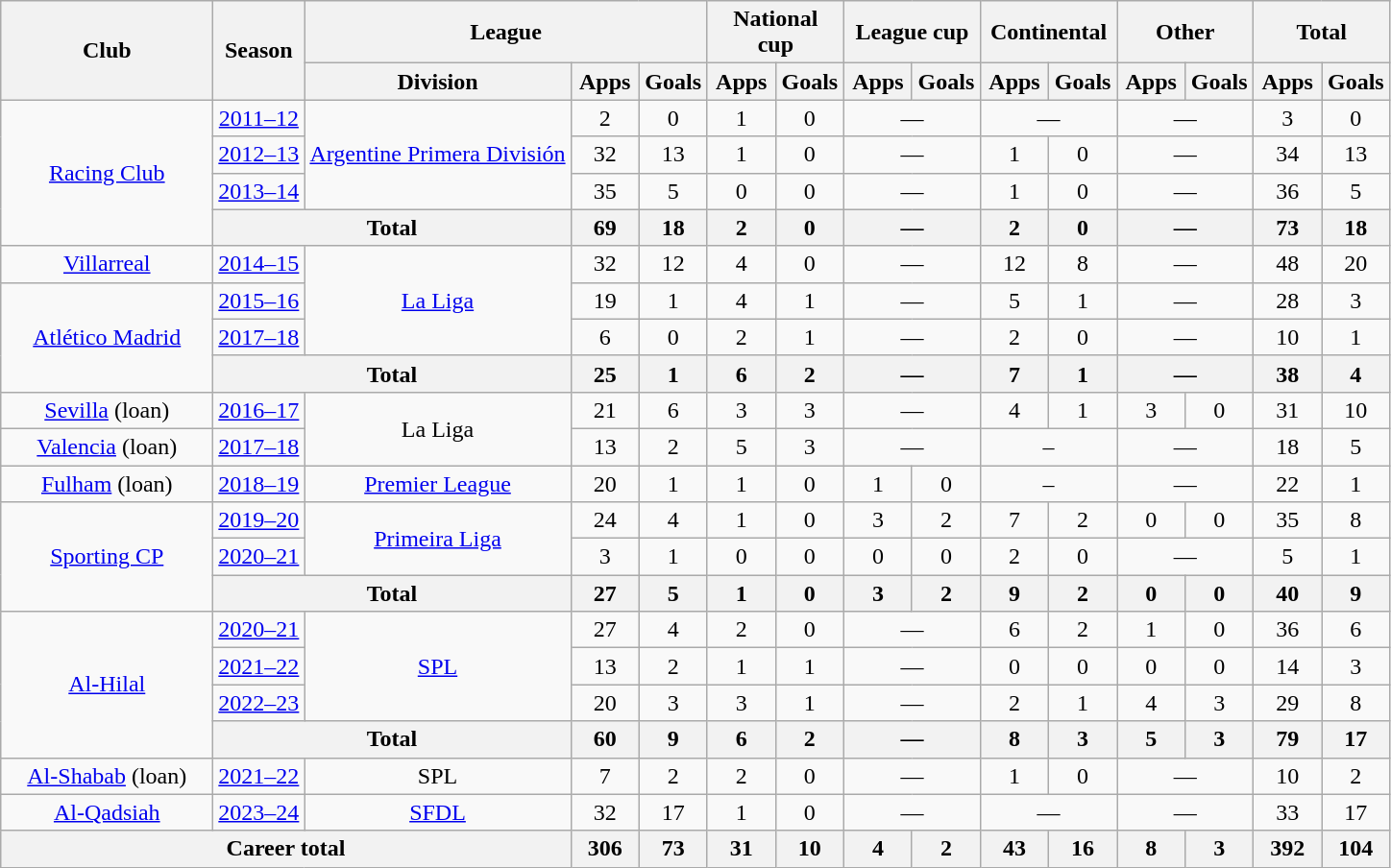<table class="wikitable" style="text-align: center">
<tr>
<th rowspan="2" width=140>Club</th>
<th rowspan="2">Season</th>
<th colspan="3">League</th>
<th colspan="2">National cup</th>
<th colspan="2">League cup</th>
<th colspan="2">Continental</th>
<th colspan="2">Other</th>
<th colspan="2">Total</th>
</tr>
<tr>
<th>Division</th>
<th width=40>Apps</th>
<th width=40>Goals</th>
<th width=40>Apps</th>
<th width=40>Goals</th>
<th width=40>Apps</th>
<th width=40>Goals</th>
<th width=40>Apps</th>
<th width=40>Goals</th>
<th width=40>Apps</th>
<th width=40>Goals</th>
<th width=40>Apps</th>
<th width=40>Goals</th>
</tr>
<tr>
<td rowspan=4><a href='#'>Racing Club</a></td>
<td><a href='#'>2011–12</a></td>
<td rowspan=3><a href='#'>Argentine Primera División</a></td>
<td>2</td>
<td>0</td>
<td>1</td>
<td>0</td>
<td colspan="2">—</td>
<td colspan="2">—</td>
<td colspan="2">—</td>
<td>3</td>
<td>0</td>
</tr>
<tr>
<td><a href='#'>2012–13</a></td>
<td>32</td>
<td>13</td>
<td>1</td>
<td>0</td>
<td colspan="2">—</td>
<td>1</td>
<td>0</td>
<td colspan="2">—</td>
<td>34</td>
<td>13</td>
</tr>
<tr>
<td><a href='#'>2013–14</a></td>
<td>35</td>
<td>5</td>
<td>0</td>
<td>0</td>
<td colspan="2">—</td>
<td>1</td>
<td>0</td>
<td colspan="2">—</td>
<td>36</td>
<td>5</td>
</tr>
<tr>
<th colspan="2">Total</th>
<th>69</th>
<th>18</th>
<th>2</th>
<th>0</th>
<th colspan="2">—</th>
<th>2</th>
<th>0</th>
<th colspan="2">—</th>
<th>73</th>
<th>18</th>
</tr>
<tr>
<td><a href='#'>Villarreal</a></td>
<td><a href='#'>2014–15</a></td>
<td rowspan=3><a href='#'>La Liga</a></td>
<td>32</td>
<td>12</td>
<td>4</td>
<td>0</td>
<td colspan="2">—</td>
<td>12</td>
<td>8</td>
<td colspan="2">—</td>
<td>48</td>
<td>20</td>
</tr>
<tr>
<td rowspan="3"><a href='#'>Atlético Madrid</a></td>
<td><a href='#'>2015–16</a></td>
<td>19</td>
<td>1</td>
<td>4</td>
<td>1</td>
<td colspan="2">—</td>
<td>5</td>
<td>1</td>
<td colspan="2">—</td>
<td>28</td>
<td>3</td>
</tr>
<tr>
<td><a href='#'>2017–18</a></td>
<td>6</td>
<td>0</td>
<td>2</td>
<td>1</td>
<td colspan="2">—</td>
<td>2</td>
<td>0</td>
<td colspan="2">—</td>
<td>10</td>
<td>1</td>
</tr>
<tr>
<th colspan="2">Total</th>
<th>25</th>
<th>1</th>
<th>6</th>
<th>2</th>
<th colspan="2">—</th>
<th>7</th>
<th>1</th>
<th colspan="2">—</th>
<th>38</th>
<th>4</th>
</tr>
<tr>
<td><a href='#'>Sevilla</a> (loan)</td>
<td><a href='#'>2016–17</a></td>
<td rowspan=2>La Liga</td>
<td>21</td>
<td>6</td>
<td>3</td>
<td>3</td>
<td colspan="2">—</td>
<td>4</td>
<td>1</td>
<td>3</td>
<td>0</td>
<td>31</td>
<td>10</td>
</tr>
<tr>
<td><a href='#'>Valencia</a> (loan)</td>
<td><a href='#'>2017–18</a></td>
<td>13</td>
<td>2</td>
<td>5</td>
<td>3</td>
<td colspan="2">—</td>
<td colspan="2">–</td>
<td colspan="2">—</td>
<td>18</td>
<td>5</td>
</tr>
<tr>
<td><a href='#'>Fulham</a> (loan)</td>
<td><a href='#'>2018–19</a></td>
<td><a href='#'>Premier League</a></td>
<td>20</td>
<td>1</td>
<td>1</td>
<td>0</td>
<td>1</td>
<td>0</td>
<td colspan="2">–</td>
<td colspan="2">—</td>
<td>22</td>
<td>1</td>
</tr>
<tr>
<td rowspan="3"><a href='#'>Sporting CP</a></td>
<td><a href='#'>2019–20</a></td>
<td rowspan=2><a href='#'>Primeira Liga</a></td>
<td>24</td>
<td>4</td>
<td>1</td>
<td>0</td>
<td>3</td>
<td>2</td>
<td>7</td>
<td>2</td>
<td>0</td>
<td>0</td>
<td>35</td>
<td>8</td>
</tr>
<tr>
<td><a href='#'>2020–21</a></td>
<td>3</td>
<td>1</td>
<td>0</td>
<td>0</td>
<td>0</td>
<td>0</td>
<td>2</td>
<td>0</td>
<td colspan="2">—</td>
<td>5</td>
<td>1</td>
</tr>
<tr>
<th colspan="2">Total</th>
<th>27</th>
<th>5</th>
<th>1</th>
<th>0</th>
<th>3</th>
<th>2</th>
<th>9</th>
<th>2</th>
<th>0</th>
<th>0</th>
<th>40</th>
<th>9</th>
</tr>
<tr>
<td rowspan=4><a href='#'>Al-Hilal</a></td>
<td><a href='#'>2020–21</a></td>
<td rowspan=3><a href='#'>SPL</a></td>
<td>27</td>
<td>4</td>
<td>2</td>
<td>0</td>
<td colspan="2">—</td>
<td>6</td>
<td>2</td>
<td>1</td>
<td>0</td>
<td>36</td>
<td>6</td>
</tr>
<tr>
<td><a href='#'>2021–22</a></td>
<td>13</td>
<td>2</td>
<td>1</td>
<td>1</td>
<td colspan="2">—</td>
<td>0</td>
<td>0</td>
<td>0</td>
<td>0</td>
<td>14</td>
<td>3</td>
</tr>
<tr>
<td><a href='#'>2022–23</a></td>
<td>20</td>
<td>3</td>
<td>3</td>
<td>1</td>
<td colspan="2">—</td>
<td>2</td>
<td>1</td>
<td>4</td>
<td>3</td>
<td>29</td>
<td>8</td>
</tr>
<tr>
<th colspan="2">Total</th>
<th>60</th>
<th>9</th>
<th>6</th>
<th>2</th>
<th colspan="2">—</th>
<th>8</th>
<th>3</th>
<th>5</th>
<th>3</th>
<th>79</th>
<th>17</th>
</tr>
<tr>
<td><a href='#'>Al-Shabab</a> (loan)</td>
<td><a href='#'>2021–22</a></td>
<td>SPL</td>
<td>7</td>
<td>2</td>
<td>2</td>
<td>0</td>
<td colspan="2">—</td>
<td>1</td>
<td>0</td>
<td colspan="2">—</td>
<td>10</td>
<td>2</td>
</tr>
<tr>
<td><a href='#'>Al-Qadsiah</a></td>
<td><a href='#'>2023–24</a></td>
<td><a href='#'>SFDL</a></td>
<td>32</td>
<td>17</td>
<td>1</td>
<td>0</td>
<td colspan="2">—</td>
<td colspan="2">—</td>
<td colspan="2">—</td>
<td>33</td>
<td>17</td>
</tr>
<tr>
<th colspan="3">Career total</th>
<th>306</th>
<th>73</th>
<th>31</th>
<th>10</th>
<th>4</th>
<th>2</th>
<th>43</th>
<th>16</th>
<th>8</th>
<th>3</th>
<th>392</th>
<th>104</th>
</tr>
</table>
